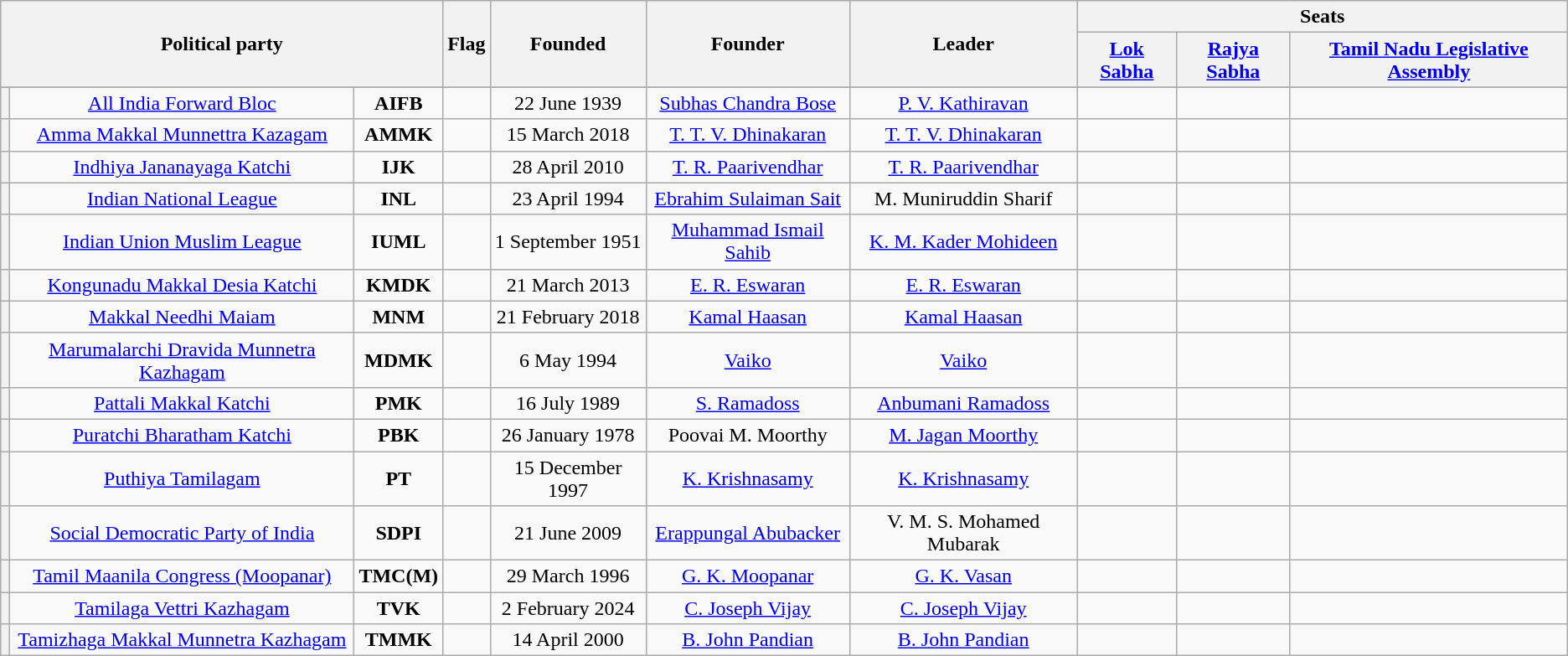<table class="wikitable sortable" style="text-align:center;">
<tr>
<th colspan=3 rowspan=2>Political party</th>
<th rowspan=2>Flag</th>
<th rowspan=2>Founded</th>
<th rowspan=2>Founder</th>
<th rowspan=2>Leader</th>
<th colspan=4>Seats</th>
</tr>
<tr>
<th><a href='#'>Lok Sabha</a></th>
<th><a href='#'>Rajya Sabha</a></th>
<th><a href='#'>Tamil Nadu Legislative Assembly</a></th>
</tr>
<tr>
</tr>
<tr>
<th></th>
<td><a href='#'>All India Forward Bloc</a></td>
<td><strong>AIFB</strong></td>
<td></td>
<td>22 June 1939</td>
<td><a href='#'>Subhas Chandra Bose</a></td>
<td><a href='#'>P. V. Kathiravan</a></td>
<td></td>
<td></td>
<td></td>
</tr>
<tr>
<th></th>
<td><a href='#'>Amma Makkal Munnettra Kazagam</a></td>
<td><strong>AMMK</strong></td>
<td></td>
<td>15 March 2018</td>
<td><a href='#'>T. T. V. Dhinakaran</a></td>
<td><a href='#'>T. T. V. Dhinakaran</a></td>
<td></td>
<td></td>
<td></td>
</tr>
<tr>
<th></th>
<td><a href='#'>Indhiya Jananayaga Katchi</a></td>
<td><strong>IJK</strong></td>
<td></td>
<td>28 April 2010</td>
<td><a href='#'>T. R. Paarivendhar</a></td>
<td><a href='#'>T. R. Paarivendhar</a></td>
<td></td>
<td></td>
<td></td>
</tr>
<tr>
<th></th>
<td><a href='#'>Indian National League</a></td>
<td><strong>INL</strong></td>
<td></td>
<td>23 April 1994</td>
<td><a href='#'>Ebrahim Sulaiman Sait</a></td>
<td>M. Muniruddin Sharif</td>
<td></td>
<td></td>
<td></td>
</tr>
<tr>
<th></th>
<td><a href='#'>Indian Union Muslim League</a></td>
<td><strong>IUML</strong></td>
<td></td>
<td>1 September 1951</td>
<td><a href='#'>Muhammad Ismail Sahib</a></td>
<td><a href='#'>K. M. Kader Mohideen</a></td>
<td></td>
<td></td>
<td></td>
</tr>
<tr>
<th></th>
<td><a href='#'>Kongunadu Makkal Desia Katchi</a></td>
<td><strong>KMDK</strong></td>
<td></td>
<td>21 March 2013</td>
<td><a href='#'>E. R. Eswaran</a></td>
<td><a href='#'>E. R. Eswaran</a></td>
<td></td>
<td></td>
<td></td>
</tr>
<tr>
<th></th>
<td><a href='#'>Makkal Needhi Maiam</a></td>
<td><strong>MNM</strong></td>
<td></td>
<td>21 February 2018</td>
<td><a href='#'>Kamal Haasan</a></td>
<td><a href='#'>Kamal Haasan</a></td>
<td></td>
<td></td>
<td></td>
</tr>
<tr>
<th></th>
<td><a href='#'>Marumalarchi Dravida Munnetra Kazhagam</a></td>
<td><strong>MDMK</strong></td>
<td></td>
<td>6 May 1994</td>
<td><a href='#'>Vaiko</a></td>
<td><a href='#'>Vaiko</a></td>
<td></td>
<td></td>
<td></td>
</tr>
<tr>
<th></th>
<td><a href='#'>Pattali Makkal Katchi</a></td>
<td><strong>PMK</strong></td>
<td></td>
<td>16 July 1989</td>
<td><a href='#'>S. Ramadoss</a></td>
<td><a href='#'>Anbumani Ramadoss</a></td>
<td></td>
<td></td>
<td></td>
</tr>
<tr>
<th></th>
<td><a href='#'>Puratchi Bharatham Katchi</a></td>
<td><strong>PBK</strong></td>
<td></td>
<td>26 January 1978</td>
<td>Poovai M. Moorthy</td>
<td><a href='#'>M. Jagan Moorthy</a></td>
<td></td>
<td></td>
<td></td>
</tr>
<tr>
<th></th>
<td><a href='#'>Puthiya Tamilagam</a></td>
<td><strong>PT</strong></td>
<td></td>
<td>15 December 1997</td>
<td><a href='#'>K. Krishnasamy</a></td>
<td><a href='#'>K. Krishnasamy</a></td>
<td></td>
<td></td>
<td></td>
</tr>
<tr>
<th></th>
<td><a href='#'>Social Democratic Party of India</a></td>
<td><strong>SDPI</strong></td>
<td></td>
<td>21 June 2009</td>
<td><a href='#'>Erappungal Abubacker</a></td>
<td>V. M. S. Mohamed Mubarak</td>
<td></td>
<td></td>
<td></td>
</tr>
<tr>
<th></th>
<td><a href='#'>Tamil Maanila Congress (Moopanar)</a></td>
<td><strong>TMC(M)</strong></td>
<td></td>
<td>29 March 1996</td>
<td><a href='#'>G. K. Moopanar</a></td>
<td><a href='#'>G. K. Vasan</a></td>
<td></td>
<td></td>
<td></td>
</tr>
<tr>
<th></th>
<td><a href='#'>Tamilaga Vettri Kazhagam</a></td>
<td><strong>TVK</strong></td>
<td></td>
<td>2 February 2024</td>
<td><a href='#'>C. Joseph Vijay</a></td>
<td><a href='#'>C. Joseph Vijay</a></td>
<td></td>
<td></td>
<td></td>
</tr>
<tr>
<th></th>
<td><a href='#'>Tamizhaga Makkal Munnetra Kazhagam</a></td>
<td><strong>TMMK</strong></td>
<td></td>
<td>14 April 2000</td>
<td><a href='#'>B. John Pandian</a></td>
<td><a href='#'>B. John Pandian</a></td>
<td></td>
<td></td>
<td></td>
</tr>
</table>
